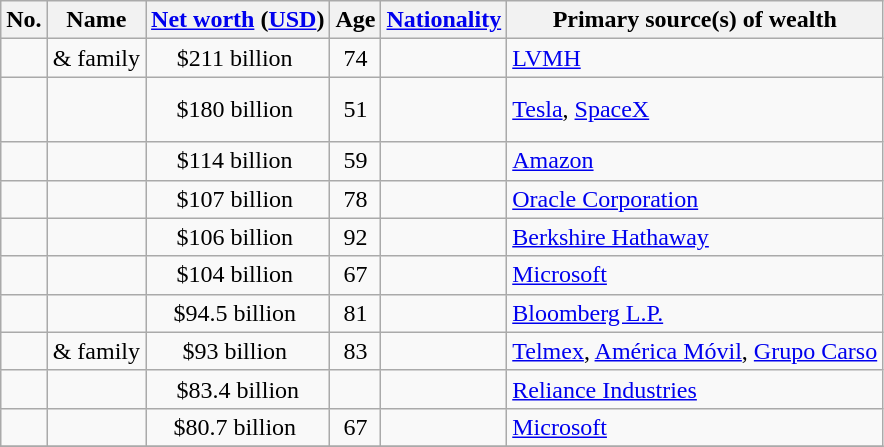<table class="wikitable sortable">
<tr>
<th>No.</th>
<th>Name</th>
<th><a href='#'>Net worth</a> (<a href='#'>USD</a>)</th>
<th>Age</th>
<th><a href='#'>Nationality</a> </th>
<th>Primary source(s) of wealth</th>
</tr>
<tr>
<td style="text-align:center;"> </td>
<td> & family</td>
<td style="text-align:center;">$211 billion </td>
<td style="text-align:center;">74</td>
<td></td>
<td><a href='#'>LVMH</a></td>
</tr>
<tr>
<td style="text-align:center;"> </td>
<td></td>
<td style="text-align:center;">$180 billion </td>
<td style="text-align:center;">51</td>
<td><br><br></td>
<td><a href='#'>Tesla</a>, <a href='#'>SpaceX</a></td>
</tr>
<tr>
<td style="text-align:center;"> </td>
<td></td>
<td style="text-align:center;">$114 billion </td>
<td style="text-align:center;">59</td>
<td></td>
<td><a href='#'>Amazon</a></td>
</tr>
<tr>
<td style="text-align:center;"> </td>
<td></td>
<td style="text-align:center;">$107 billion </td>
<td style="text-align:center;">78</td>
<td></td>
<td><a href='#'>Oracle Corporation</a></td>
</tr>
<tr>
<td style="text-align:center;"> </td>
<td></td>
<td style="text-align:center;">$106 billion </td>
<td style="text-align:center;">92</td>
<td></td>
<td><a href='#'>Berkshire Hathaway</a></td>
</tr>
<tr>
<td style="text-align:center;"> </td>
<td></td>
<td style="text-align:center;">$104 billion </td>
<td style="text-align:center;">67</td>
<td></td>
<td><a href='#'>Microsoft</a></td>
</tr>
<tr>
<td style="text-align:center;"> </td>
<td></td>
<td style="text-align:center;">$94.5 billion </td>
<td style="text-align:center;">81</td>
<td></td>
<td><a href='#'>Bloomberg L.P.</a></td>
</tr>
<tr>
<td style="text-align:center;"> </td>
<td> & family</td>
<td style="text-align:center;">$93 billion </td>
<td style="text-align:center;">83</td>
<td></td>
<td><a href='#'>Telmex</a>, <a href='#'>América Móvil</a>, <a href='#'>Grupo Carso</a></td>
</tr>
<tr>
<td style="text-align:center;"> </td>
<td></td>
<td style="text-align:center;">$83.4 billion </td>
<td style="text-align:center;"></td>
<td></td>
<td><a href='#'>Reliance Industries</a></td>
</tr>
<tr>
<td style="text-align:center;"> </td>
<td></td>
<td style="text-align:center;">$80.7 billion </td>
<td style="text-align:center;">67</td>
<td></td>
<td><a href='#'>Microsoft</a></td>
</tr>
<tr>
</tr>
</table>
